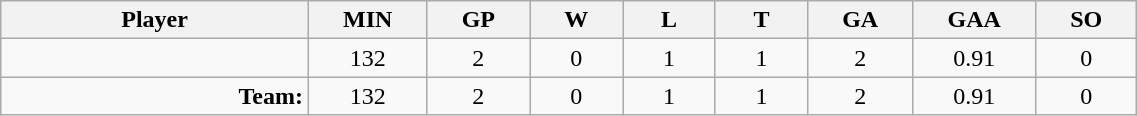<table class="wikitable sortable" width="60%">
<tr>
<th bgcolor="#DDDDFF" width="10%">Player</th>
<th width="3%" bgcolor="#DDDDFF" title="Minutes played">MIN</th>
<th width="3%" bgcolor="#DDDDFF" title="Games played in">GP</th>
<th width="3%" bgcolor="#DDDDFF" title="Wins">W</th>
<th width="3%" bgcolor="#DDDDFF"title="Losses">L</th>
<th width="3%" bgcolor="#DDDDFF"title="Ties">T</th>
<th width="3%" bgcolor="#DDDDFF" title="Goals against">GA</th>
<th width="3%" bgcolor="#DDDDFF" title="Goals against average">GAA</th>
<th width="3%" bgcolor="#DDDDFF" title="Shut-outs">SO</th>
</tr>
<tr align="center">
<td align="right"></td>
<td>132</td>
<td>2</td>
<td>0</td>
<td>1</td>
<td>1</td>
<td>2</td>
<td>0.91</td>
<td>0</td>
</tr>
<tr align="center">
<td align="right"><strong>Team:</strong></td>
<td>132</td>
<td>2</td>
<td>0</td>
<td>1</td>
<td>1</td>
<td>2</td>
<td>0.91</td>
<td>0</td>
</tr>
</table>
